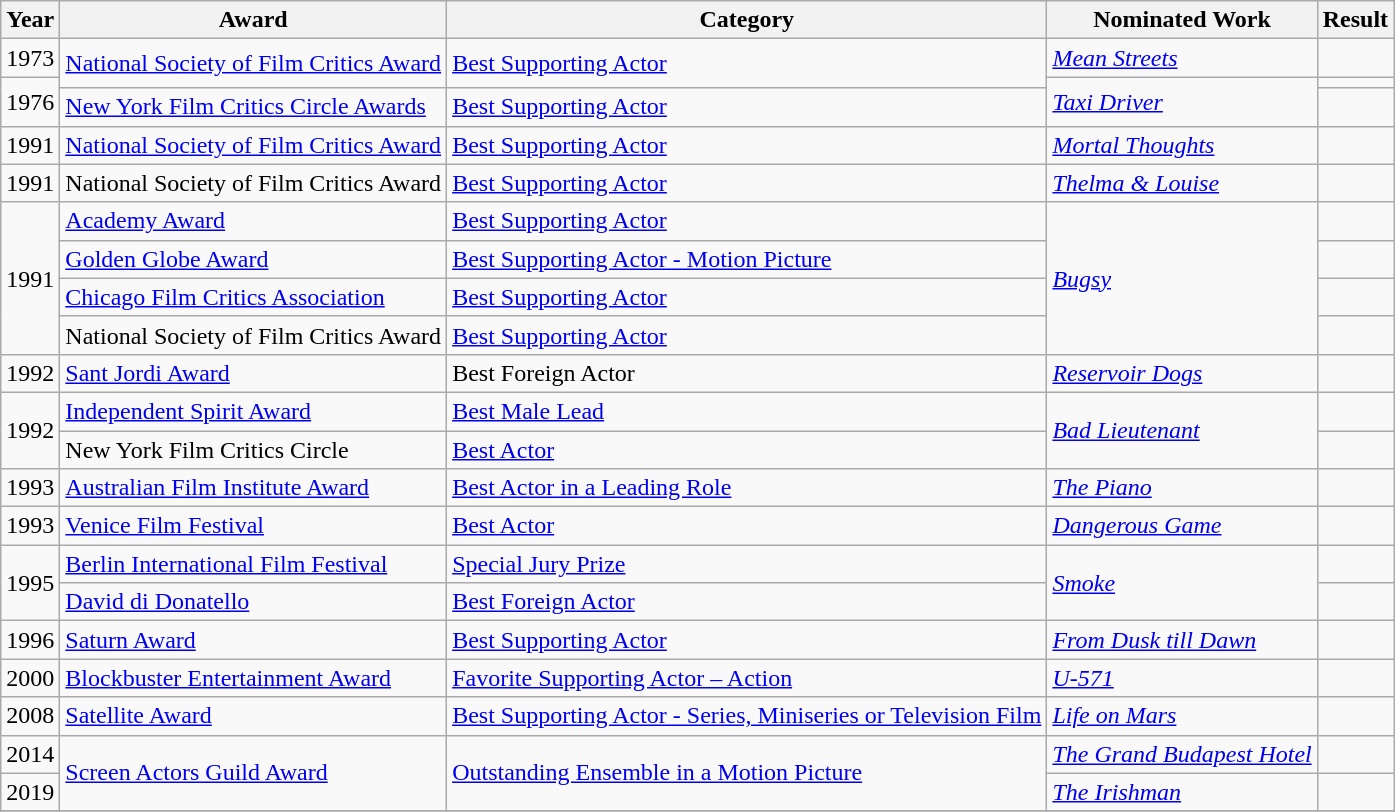<table class="wikitable">
<tr>
<th>Year</th>
<th>Award</th>
<th>Category</th>
<th>Nominated Work</th>
<th class="unsortable">Result</th>
</tr>
<tr>
<td>1973</td>
<td rowspan=2><a href='#'>National Society of Film Critics Award</a></td>
<td rowspan=2><a href='#'>Best Supporting Actor</a></td>
<td><em><a href='#'>Mean Streets</a></em></td>
<td></td>
</tr>
<tr>
<td rowspan=2>1976</td>
<td rowspan=2><em><a href='#'>Taxi Driver</a></em></td>
<td></td>
</tr>
<tr>
<td><a href='#'>New York Film Critics Circle Awards</a></td>
<td><a href='#'>Best Supporting Actor</a></td>
<td></td>
</tr>
<tr>
<td>1991</td>
<td><a href='#'>National Society of Film Critics Award</a></td>
<td><a href='#'>Best Supporting Actor</a></td>
<td><em><a href='#'>Mortal Thoughts</a></em></td>
<td></td>
</tr>
<tr>
<td>1991</td>
<td>National Society of Film Critics Award</td>
<td><a href='#'>Best Supporting Actor</a></td>
<td><em><a href='#'>Thelma & Louise</a></em></td>
<td></td>
</tr>
<tr>
<td rowspan=4>1991</td>
<td><a href='#'>Academy Award</a></td>
<td><a href='#'>Best Supporting Actor</a></td>
<td rowspan=4><em><a href='#'>Bugsy</a></em></td>
<td></td>
</tr>
<tr>
<td><a href='#'>Golden Globe Award</a></td>
<td><a href='#'>Best Supporting Actor - Motion Picture</a></td>
<td></td>
</tr>
<tr>
<td><a href='#'>Chicago Film Critics Association</a></td>
<td><a href='#'>Best Supporting Actor</a></td>
<td></td>
</tr>
<tr>
<td>National Society of Film Critics Award</td>
<td><a href='#'>Best Supporting Actor</a></td>
<td></td>
</tr>
<tr>
<td>1992</td>
<td><a href='#'>Sant Jordi Award</a></td>
<td>Best Foreign Actor</td>
<td><em><a href='#'>Reservoir Dogs</a></em></td>
<td></td>
</tr>
<tr>
<td rowspan=2>1992</td>
<td><a href='#'>Independent Spirit Award</a></td>
<td><a href='#'>Best Male Lead</a></td>
<td rowspan=2><em><a href='#'>Bad Lieutenant</a></em></td>
<td></td>
</tr>
<tr>
<td>New York Film Critics Circle</td>
<td><a href='#'>Best Actor</a></td>
<td></td>
</tr>
<tr>
<td>1993</td>
<td><a href='#'>Australian Film Institute Award</a></td>
<td><a href='#'>Best Actor in a Leading Role</a></td>
<td><em><a href='#'>The Piano</a></em></td>
<td></td>
</tr>
<tr>
<td>1993</td>
<td><a href='#'>Venice Film Festival</a></td>
<td><a href='#'>Best Actor</a></td>
<td><em><a href='#'>Dangerous Game</a></em></td>
<td></td>
</tr>
<tr>
<td rowspan=2>1995</td>
<td><a href='#'>Berlin International Film Festival</a></td>
<td><a href='#'>Special Jury Prize</a></td>
<td rowspan=2><em><a href='#'>Smoke</a></em></td>
<td></td>
</tr>
<tr>
<td><a href='#'>David di Donatello</a></td>
<td><a href='#'>Best Foreign Actor</a></td>
<td></td>
</tr>
<tr>
<td>1996</td>
<td><a href='#'>Saturn Award</a></td>
<td><a href='#'>Best Supporting Actor</a></td>
<td><em><a href='#'>From Dusk till Dawn</a></em></td>
<td></td>
</tr>
<tr>
<td>2000</td>
<td><a href='#'>Blockbuster Entertainment Award</a></td>
<td><a href='#'>Favorite Supporting Actor – Action</a></td>
<td><em><a href='#'>U-571</a></em></td>
<td></td>
</tr>
<tr>
<td>2008</td>
<td><a href='#'>Satellite Award</a></td>
<td><a href='#'>Best Supporting Actor - Series, Miniseries or Television Film</a></td>
<td><em><a href='#'>Life on Mars</a></em></td>
<td></td>
</tr>
<tr>
<td>2014</td>
<td rowspan=2><a href='#'>Screen Actors Guild Award</a></td>
<td rowspan=2><a href='#'>Outstanding Ensemble in a Motion Picture</a></td>
<td><em><a href='#'>The Grand Budapest Hotel</a></em></td>
<td></td>
</tr>
<tr>
<td>2019</td>
<td><em><a href='#'>The Irishman</a></em></td>
<td></td>
</tr>
<tr>
</tr>
</table>
